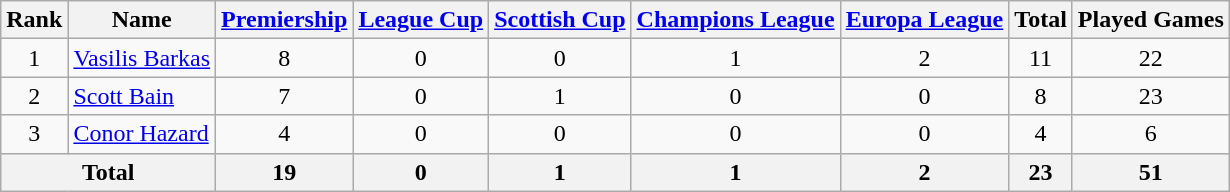<table class="wikitable sortable" style="text-align: center;">
<tr>
<th>Rank</th>
<th>Name</th>
<th><a href='#'>Premiership</a></th>
<th><a href='#'>League Cup</a></th>
<th><a href='#'>Scottish Cup</a></th>
<th><a href='#'>Champions League</a></th>
<th><a href='#'>Europa League</a></th>
<th>Total</th>
<th>Played Games</th>
</tr>
<tr>
<td align=center rowspan=1>1</td>
<td align=left> <a href='#'>Vasilis Barkas</a></td>
<td>8</td>
<td>0</td>
<td>0</td>
<td>1</td>
<td>2</td>
<td>11</td>
<td>22</td>
</tr>
<tr>
<td align=center rowspan=1>2</td>
<td align=left> <a href='#'>Scott Bain</a></td>
<td>7</td>
<td>0</td>
<td>1</td>
<td>0</td>
<td>0</td>
<td>8</td>
<td>23</td>
</tr>
<tr>
<td align=center rowspan=1>3</td>
<td align=left> <a href='#'>Conor Hazard</a></td>
<td>4</td>
<td>0</td>
<td>0</td>
<td>0</td>
<td>0</td>
<td>4</td>
<td>6</td>
</tr>
<tr>
<th colspan=2>Total</th>
<th>19</th>
<th>0</th>
<th>1</th>
<th>1</th>
<th>2</th>
<th>23</th>
<th>51</th>
</tr>
</table>
